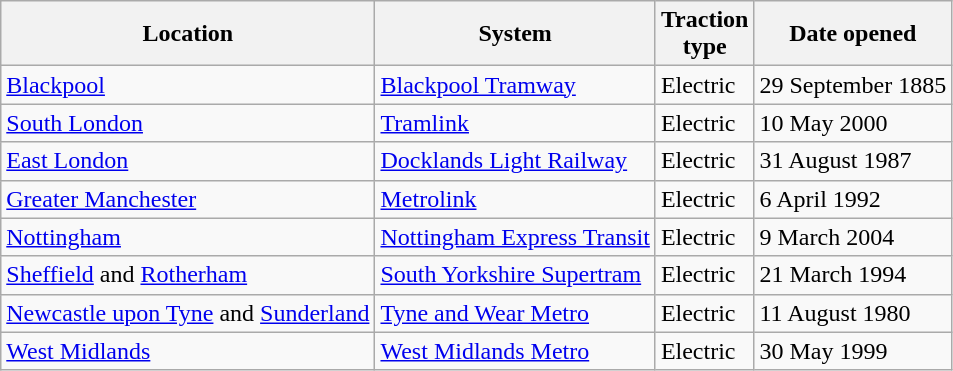<table class="wikitable sortable">
<tr>
<th>Location</th>
<th>System</th>
<th>Traction<br>type</th>
<th>Date opened</th>
</tr>
<tr>
<td><a href='#'>Blackpool</a></td>
<td><a href='#'>Blackpool Tramway</a></td>
<td>Electric</td>
<td>29 September 1885</td>
</tr>
<tr>
<td><a href='#'>South London</a></td>
<td><a href='#'>Tramlink</a></td>
<td>Electric</td>
<td>10 May 2000</td>
</tr>
<tr>
<td><a href='#'>East London</a></td>
<td><a href='#'>Docklands Light Railway</a></td>
<td>Electric</td>
<td>31 August 1987</td>
</tr>
<tr>
<td><a href='#'>Greater Manchester</a></td>
<td><a href='#'>Metrolink</a></td>
<td>Electric</td>
<td>6 April 1992</td>
</tr>
<tr>
<td><a href='#'>Nottingham</a></td>
<td><a href='#'>Nottingham Express Transit</a></td>
<td>Electric</td>
<td>9 March 2004</td>
</tr>
<tr>
<td><a href='#'>Sheffield</a> and <a href='#'>Rotherham</a></td>
<td><a href='#'>South Yorkshire Supertram</a></td>
<td>Electric</td>
<td>21 March 1994</td>
</tr>
<tr>
<td><a href='#'>Newcastle upon Tyne</a> and <a href='#'>Sunderland</a></td>
<td><a href='#'>Tyne and Wear Metro</a></td>
<td>Electric</td>
<td>11 August 1980</td>
</tr>
<tr>
<td><a href='#'>West Midlands</a></td>
<td><a href='#'>West Midlands Metro</a></td>
<td>Electric</td>
<td>30 May 1999</td>
</tr>
</table>
